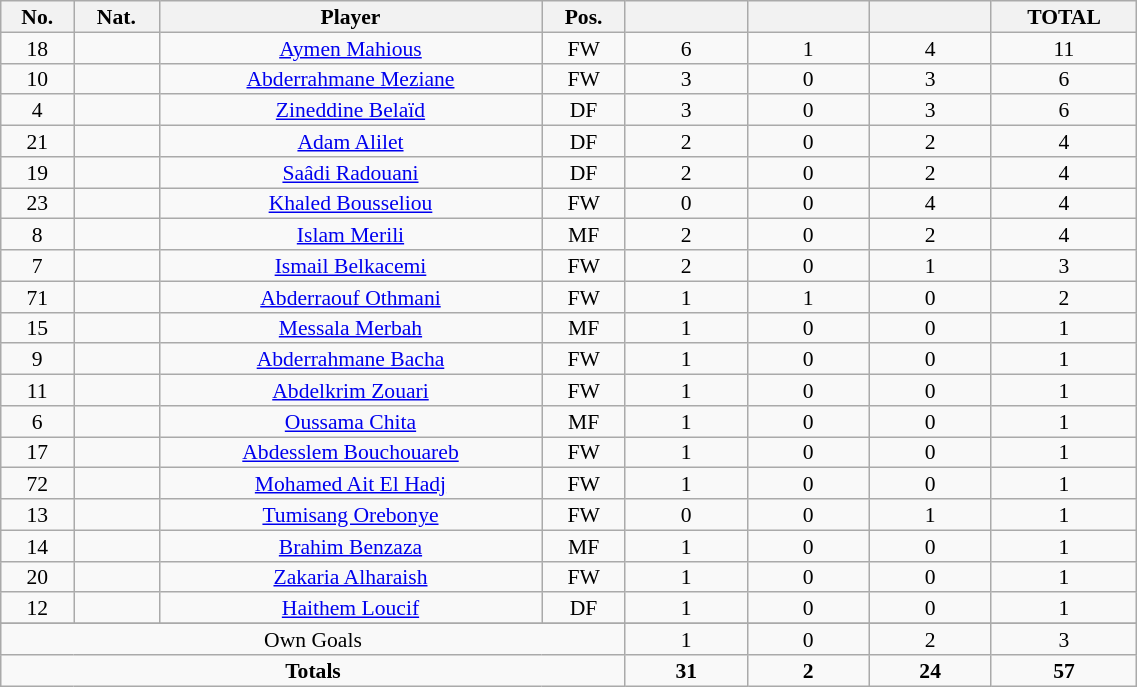<table class="wikitable sortable alternance" style="font-size:90%; text-align:center; line-height:14px; width:60%;">
<tr>
<th width=10>No.</th>
<th width=10>Nat.</th>
<th width=140>Player</th>
<th width=10>Pos.</th>
<th width=40></th>
<th width=40></th>
<th width=40></th>
<th width=10>TOTAL</th>
</tr>
<tr>
<td>18</td>
<td></td>
<td><a href='#'>Aymen Mahious</a></td>
<td>FW</td>
<td>6</td>
<td>1</td>
<td>4</td>
<td>11</td>
</tr>
<tr>
<td>10</td>
<td></td>
<td><a href='#'>Abderrahmane Meziane</a></td>
<td>FW</td>
<td>3</td>
<td>0</td>
<td>3</td>
<td>6</td>
</tr>
<tr>
<td>4</td>
<td></td>
<td><a href='#'>Zineddine Belaïd</a></td>
<td>DF</td>
<td>3</td>
<td>0</td>
<td>3</td>
<td>6</td>
</tr>
<tr>
<td>21</td>
<td></td>
<td><a href='#'>Adam Alilet</a></td>
<td>DF</td>
<td>2</td>
<td>0</td>
<td>2</td>
<td>4</td>
</tr>
<tr>
<td>19</td>
<td></td>
<td><a href='#'>Saâdi Radouani</a></td>
<td>DF</td>
<td>2</td>
<td>0</td>
<td>2</td>
<td>4</td>
</tr>
<tr>
<td>23</td>
<td></td>
<td><a href='#'>Khaled Bousseliou</a></td>
<td>FW</td>
<td>0</td>
<td>0</td>
<td>4</td>
<td>4</td>
</tr>
<tr>
<td>8</td>
<td></td>
<td><a href='#'>Islam Merili</a></td>
<td>MF</td>
<td>2</td>
<td>0</td>
<td>2</td>
<td>4</td>
</tr>
<tr>
<td>7</td>
<td></td>
<td><a href='#'>Ismail Belkacemi</a></td>
<td>FW</td>
<td>2</td>
<td>0</td>
<td>1</td>
<td>3</td>
</tr>
<tr>
<td>71</td>
<td></td>
<td><a href='#'>Abderraouf Othmani</a></td>
<td>FW</td>
<td>1</td>
<td>1</td>
<td>0</td>
<td>2</td>
</tr>
<tr>
<td>15</td>
<td></td>
<td><a href='#'>Messala Merbah</a></td>
<td>MF</td>
<td>1</td>
<td>0</td>
<td>0</td>
<td>1</td>
</tr>
<tr>
<td>9</td>
<td></td>
<td><a href='#'>Abderrahmane Bacha</a></td>
<td>FW</td>
<td>1</td>
<td>0</td>
<td>0</td>
<td>1</td>
</tr>
<tr>
<td>11</td>
<td></td>
<td><a href='#'>Abdelkrim Zouari</a></td>
<td>FW</td>
<td>1</td>
<td>0</td>
<td>0</td>
<td>1</td>
</tr>
<tr>
<td>6</td>
<td></td>
<td><a href='#'>Oussama Chita</a></td>
<td>MF</td>
<td>1</td>
<td>0</td>
<td>0</td>
<td>1</td>
</tr>
<tr>
<td>17</td>
<td></td>
<td><a href='#'>Abdesslem Bouchouareb</a></td>
<td>FW</td>
<td>1</td>
<td>0</td>
<td>0</td>
<td>1</td>
</tr>
<tr>
<td>72</td>
<td></td>
<td><a href='#'>Mohamed Ait El Hadj</a></td>
<td>FW</td>
<td>1</td>
<td>0</td>
<td>0</td>
<td>1</td>
</tr>
<tr>
<td>13</td>
<td></td>
<td><a href='#'>Tumisang Orebonye</a></td>
<td>FW</td>
<td>0</td>
<td>0</td>
<td>1</td>
<td>1</td>
</tr>
<tr>
<td>14</td>
<td></td>
<td><a href='#'>Brahim Benzaza</a></td>
<td>MF</td>
<td>1</td>
<td>0</td>
<td>0</td>
<td>1</td>
</tr>
<tr>
<td>20</td>
<td></td>
<td><a href='#'>Zakaria Alharaish</a></td>
<td>FW</td>
<td>1</td>
<td>0</td>
<td>0</td>
<td>1</td>
</tr>
<tr>
<td>12</td>
<td></td>
<td><a href='#'>Haithem Loucif</a></td>
<td>DF</td>
<td>1</td>
<td>0</td>
<td>0</td>
<td>1</td>
</tr>
<tr>
</tr>
<tr class="sortbottom">
<td colspan="4">Own Goals</td>
<td>1</td>
<td>0</td>
<td>2</td>
<td>3</td>
</tr>
<tr class="sortbottom">
<td colspan="4"><strong>Totals</strong></td>
<td><strong>31</strong></td>
<td><strong>2</strong></td>
<td><strong>24</strong></td>
<td><strong>57</strong></td>
</tr>
</table>
